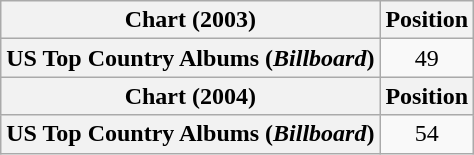<table class="wikitable plainrowheaders" style="text-align:center">
<tr>
<th scope="col">Chart (2003)</th>
<th scope="col">Position</th>
</tr>
<tr>
<th scope="row">US Top Country Albums (<em>Billboard</em>)</th>
<td>49</td>
</tr>
<tr>
<th scope="col">Chart (2004)</th>
<th scope="col">Position</th>
</tr>
<tr>
<th scope="row">US Top Country Albums (<em>Billboard</em>)</th>
<td>54</td>
</tr>
</table>
